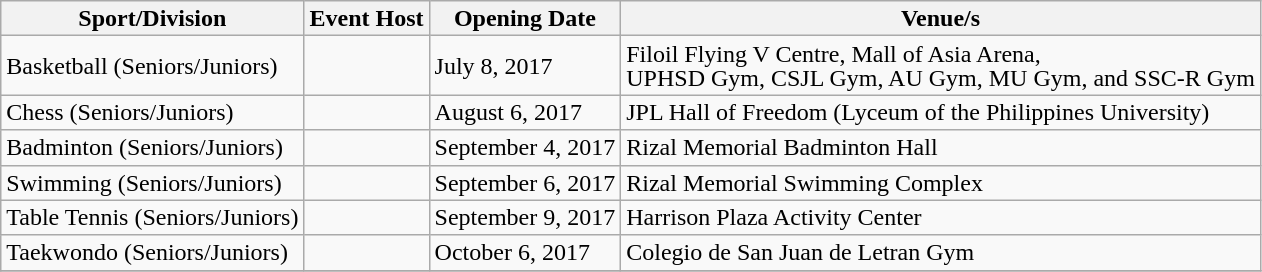<table class="wikitable" style="text-align:left; line-height:16px; width:auto;">
<tr>
<th>Sport/Division</th>
<th>Event Host</th>
<th>Opening Date</th>
<th>Venue/s</th>
</tr>
<tr>
<td> Basketball (Seniors/Juniors)</td>
<td></td>
<td>July 8, 2017</td>
<td>Filoil Flying V Centre, Mall of Asia Arena, <br>UPHSD Gym, CSJL Gym, AU Gym, MU Gym, and SSC-R Gym</td>
</tr>
<tr>
<td> Chess (Seniors/Juniors)</td>
<td></td>
<td>August 6, 2017</td>
<td>JPL Hall of Freedom (Lyceum of the Philippines University)</td>
</tr>
<tr>
<td> Badminton (Seniors/Juniors)</td>
<td></td>
<td>September 4, 2017</td>
<td>Rizal Memorial Badminton Hall</td>
</tr>
<tr>
<td> Swimming (Seniors/Juniors)</td>
<td></td>
<td>September 6, 2017</td>
<td>Rizal Memorial Swimming Complex</td>
</tr>
<tr>
<td> Table Tennis (Seniors/Juniors)</td>
<td></td>
<td>September 9, 2017</td>
<td>Harrison Plaza Activity Center</td>
</tr>
<tr>
<td> Taekwondo (Seniors/Juniors)</td>
<td></td>
<td>October 6, 2017</td>
<td>Colegio de San Juan de Letran Gym</td>
</tr>
<tr>
</tr>
</table>
